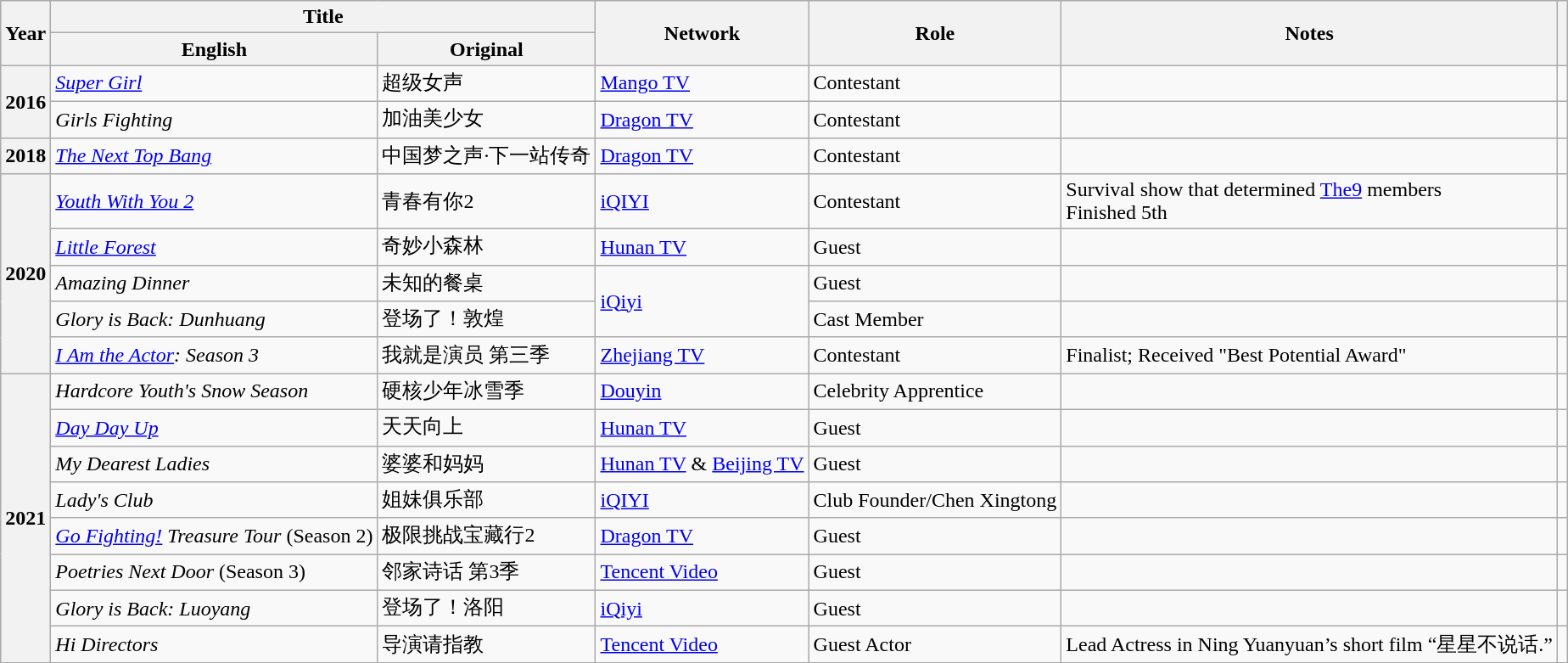<table class="wikitable sortable plainrowheaders">
<tr>
<th scope="col" rowspan="2">Year</th>
<th scope="col" colspan="2">Title</th>
<th scope="col" rowspan="2">Network</th>
<th scope="col" rowspan="2">Role</th>
<th scope="col" rowspan="2">Notes</th>
<th scope="col" rowspan="2" class="unsortable"></th>
</tr>
<tr>
<th scope="col">English</th>
<th scope="col">Original</th>
</tr>
<tr>
<th scope="row" rowspan="2">2016</th>
<td><em><a href='#'>Super Girl</a></em></td>
<td>超级女声</td>
<td><a href='#'>Mango TV</a></td>
<td>Contestant</td>
<td></td>
<td></td>
</tr>
<tr>
<td><em>Girls Fighting</em></td>
<td>加油美少女</td>
<td><a href='#'>Dragon TV</a></td>
<td>Contestant</td>
<td></td>
<td></td>
</tr>
<tr>
<th scope="row">2018</th>
<td><em><a href='#'>The Next Top Bang</a></em></td>
<td>中国梦之声·下一站传奇</td>
<td><a href='#'>Dragon TV</a></td>
<td>Contestant</td>
<td></td>
<td></td>
</tr>
<tr>
<th scope="row" rowspan="5">2020</th>
<td><em><a href='#'>Youth With You 2</a></em></td>
<td>青春有你2</td>
<td><a href='#'>iQIYI</a></td>
<td>Contestant</td>
<td>Survival show that determined <a href='#'>The9</a> members<br>Finished 5th</td>
<td></td>
</tr>
<tr>
<td><em><a href='#'>Little Forest</a></em></td>
<td>奇妙小森林</td>
<td><a href='#'>Hunan TV</a></td>
<td>Guest</td>
<td></td>
<td></td>
</tr>
<tr>
<td><em>Amazing Dinner</em></td>
<td>未知的餐桌</td>
<td rowspan="2"><a href='#'>iQiyi</a></td>
<td>Guest</td>
<td></td>
<td></td>
</tr>
<tr>
<td><em>Glory is Back: Dunhuang</em></td>
<td>登场了！敦煌</td>
<td>Cast Member</td>
<td></td>
<td></td>
</tr>
<tr>
<td><em><a href='#'>I Am the Actor</a>: Season 3</em></td>
<td>我就是演员 第三季</td>
<td><a href='#'>Zhejiang TV</a></td>
<td>Contestant</td>
<td>Finalist; Received "Best Potential Award"</td>
<td></td>
</tr>
<tr>
<th scope="row" rowspan="10">2021</th>
<td><em>Hardcore Youth's Snow Season</em></td>
<td>硬核少年冰雪季</td>
<td><a href='#'>Douyin</a></td>
<td>Celebrity Apprentice</td>
<td></td>
<td></td>
</tr>
<tr>
<td><em><a href='#'>Day Day Up</a></em></td>
<td>天天向上</td>
<td><a href='#'>Hunan TV</a></td>
<td>Guest</td>
<td></td>
<td></td>
</tr>
<tr>
<td><em>My Dearest Ladies</em></td>
<td>婆婆和妈妈</td>
<td><a href='#'>Hunan TV</a> & <a href='#'>Beijing TV</a></td>
<td>Guest</td>
<td></td>
<td></td>
</tr>
<tr>
<td><em>Lady's Club</em></td>
<td>姐妹俱乐部</td>
<td><a href='#'>iQIYI</a></td>
<td>Club Founder/Chen Xingtong</td>
<td></td>
<td></td>
</tr>
<tr>
<td><em><a href='#'>Go Fighting!</a> Treasure Tour</em> (Season 2)</td>
<td>极限挑战宝藏行2</td>
<td><a href='#'>Dragon TV</a></td>
<td>Guest</td>
<td></td>
<td></td>
</tr>
<tr>
<td><em>Poetries Next Door</em> (Season 3)</td>
<td>邻家诗话 第3季</td>
<td><a href='#'>Tencent Video</a></td>
<td>Guest</td>
<td></td>
<td></td>
</tr>
<tr>
<td><em>Glory is Back: Luoyang</em></td>
<td>登场了！洛阳</td>
<td><a href='#'>iQiyi</a></td>
<td>Guest</td>
<td></td>
<td></td>
</tr>
<tr>
<td><em>Hi Directors</em></td>
<td>导演请指教</td>
<td><a href='#'>Tencent Video</a></td>
<td>Guest Actor</td>
<td>Lead Actress in Ning Yuanyuan’s short film “星星不说话.”</td>
<td></td>
</tr>
</table>
